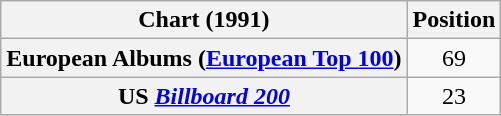<table class="wikitable plainrowheaders" style="text-align:center;">
<tr>
<th>Chart (1991)</th>
<th>Position</th>
</tr>
<tr>
<th scope="row">European Albums (<a href='#'>European Top 100</a>)</th>
<td>69</td>
</tr>
<tr>
<th scope="row">US <em><a href='#'>Billboard 200</a></em></th>
<td>23</td>
</tr>
</table>
